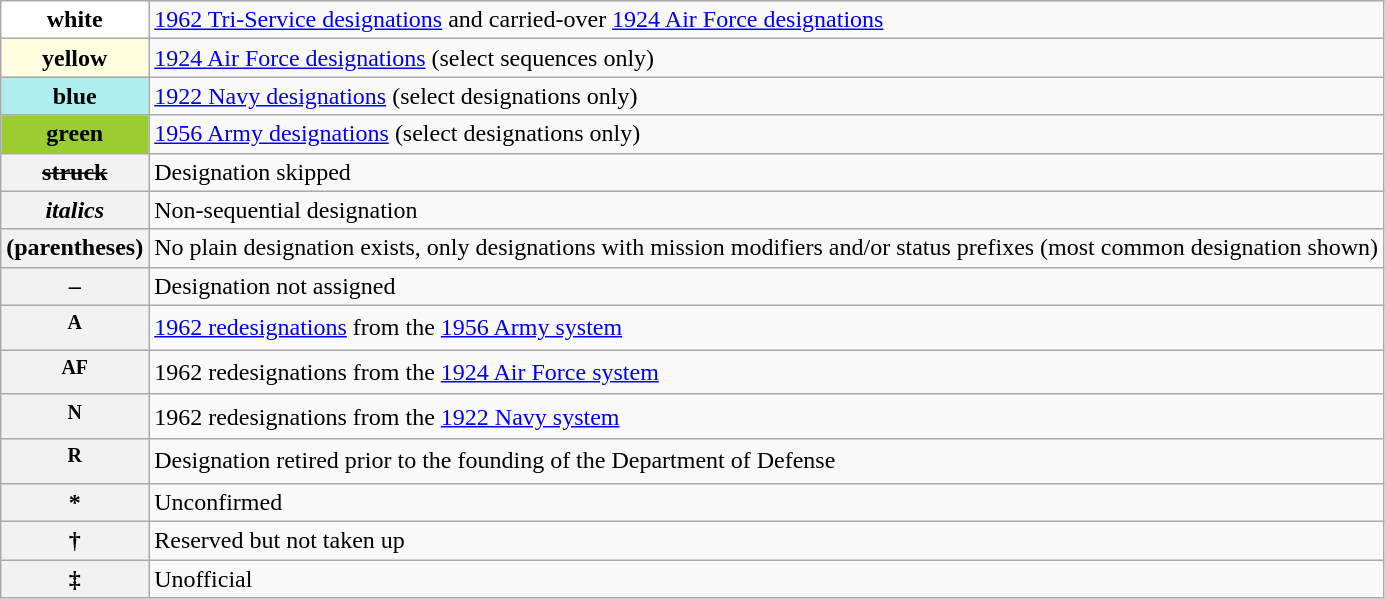<table class="wikitable">
<tr>
<th style="background:#ffffff;">white</th>
<td><a href='#'>1962 Tri-Service designations</a> and carried-over <a href='#'>1924 Air Force designations</a></td>
</tr>
<tr>
<th style="background:#ffffe0;">yellow</th>
<td><a href='#'>1924 Air Force designations</a> (select sequences only)</td>
</tr>
<tr>
<th style="background:#afeeee;">blue</th>
<td><a href='#'>1922 Navy designations</a> (select designations only)</td>
</tr>
<tr>
<th style="background:#9acd32;">green</th>
<td><a href='#'>1956 Army designations</a> (select designations only)</td>
</tr>
<tr>
<th><s>struck</s></th>
<td>Designation skipped</td>
</tr>
<tr>
<th><em>italics</em></th>
<td>Non-sequential designation</td>
</tr>
<tr>
<th>(parentheses)</th>
<td>No plain designation exists, only designations with mission modifiers and/or status prefixes (most common designation shown)</td>
</tr>
<tr>
<th>–</th>
<td>Designation not assigned</td>
</tr>
<tr>
<th><sup>A</sup></th>
<td><a href='#'>1962 redesignations</a> from the <a href='#'>1956 Army system</a></td>
</tr>
<tr>
<th><sup>AF</sup></th>
<td>1962 redesignations from the <a href='#'>1924 Air Force system</a></td>
</tr>
<tr>
<th><sup>N</sup></th>
<td>1962 redesignations from the <a href='#'>1922 Navy system</a></td>
</tr>
<tr>
<th><sup>R</sup></th>
<td>Designation retired prior to the founding of the Department of Defense</td>
</tr>
<tr>
<th>*</th>
<td>Unconfirmed</td>
</tr>
<tr>
<th>†</th>
<td>Reserved but not taken up</td>
</tr>
<tr>
<th>‡</th>
<td>Unofficial</td>
</tr>
</table>
